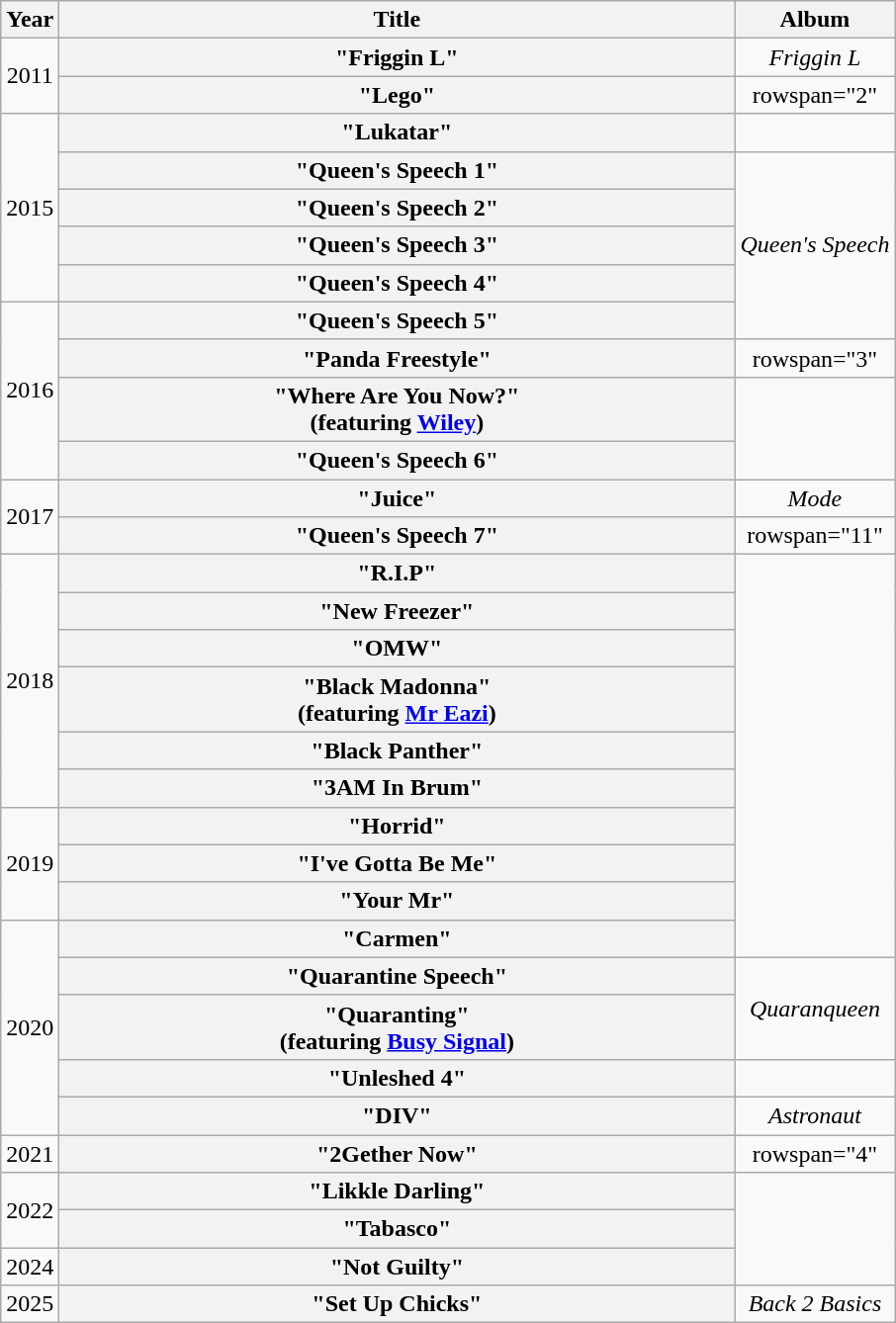<table class="wikitable plainrowheaders" style="text-align:center;">
<tr>
<th scope="col" style="width:1em;">Year</th>
<th scope="col" style="width:28em;">Title</th>
<th scope="col">Album</th>
</tr>
<tr>
<td rowspan="2">2011</td>
<th scope="row">"Friggin L"</th>
<td><em>Friggin L</em></td>
</tr>
<tr>
<th scope="row">"Lego"</th>
<td>rowspan="2" </td>
</tr>
<tr>
<td rowspan="5">2015</td>
<th scope="row">"Lukatar"</th>
</tr>
<tr>
<th scope="row">"Queen's Speech 1"</th>
<td rowspan="5"><em>Queen's Speech</em></td>
</tr>
<tr>
<th scope="row">"Queen's Speech 2"</th>
</tr>
<tr>
<th scope="row">"Queen's Speech 3"</th>
</tr>
<tr>
<th scope="row">"Queen's Speech 4"</th>
</tr>
<tr>
<td rowspan="4">2016</td>
<th scope="row">"Queen's Speech 5"</th>
</tr>
<tr>
<th scope="row">"Panda Freestyle"</th>
<td>rowspan="3" </td>
</tr>
<tr>
<th scope="row">"Where Are You Now?"<br><span>(featuring <a href='#'>Wiley</a>)</span></th>
</tr>
<tr>
<th scope="row">"Queen's Speech 6"</th>
</tr>
<tr>
<td rowspan="2">2017</td>
<th scope="row">"Juice"</th>
<td><em>Mode</em></td>
</tr>
<tr>
<th scope="row">"Queen's Speech 7"</th>
<td>rowspan="11" </td>
</tr>
<tr>
<td rowspan="6">2018</td>
<th scope="row">"R.I.P"</th>
</tr>
<tr>
<th scope="row">"New Freezer"</th>
</tr>
<tr>
<th scope="row">"OMW"</th>
</tr>
<tr>
<th scope="row">"Black Madonna"<br><span>(featuring <a href='#'>Mr Eazi</a>)</span></th>
</tr>
<tr>
<th scope="row">"Black Panther"</th>
</tr>
<tr>
<th scope="row">"3AM In Brum"</th>
</tr>
<tr>
<td rowspan="3">2019</td>
<th scope="row">"Horrid"</th>
</tr>
<tr>
<th scope="row">"I've Gotta Be Me"</th>
</tr>
<tr>
<th scope="row">"Your Mr"</th>
</tr>
<tr>
<td rowspan="5">2020</td>
<th scope="row">"Carmen"</th>
</tr>
<tr>
<th scope="row">"Quarantine Speech"</th>
<td rowspan="2"><em>Quaranqueen</em></td>
</tr>
<tr>
<th scope="row">"Quaranting" <br> <span>(featuring <a href='#'>Busy Signal</a>)</span></th>
</tr>
<tr>
<th scope="row">"Unleshed 4"</th>
<td></td>
</tr>
<tr>
<th scope="row">"DIV"</th>
<td><em>Astronaut</em></td>
</tr>
<tr>
<td>2021</td>
<th scope="row">"2Gether Now"</th>
<td>rowspan="4" </td>
</tr>
<tr>
<td rowspan="2">2022</td>
<th scope="row">"Likkle Darling"</th>
</tr>
<tr>
<th scope="row">"Tabasco"</th>
</tr>
<tr>
<td>2024</td>
<th scope="row">"Not Guilty"</th>
</tr>
<tr>
<td>2025</td>
<th scope="row">"Set Up Chicks"</th>
<td><em>Back 2 Basics</em></td>
</tr>
</table>
